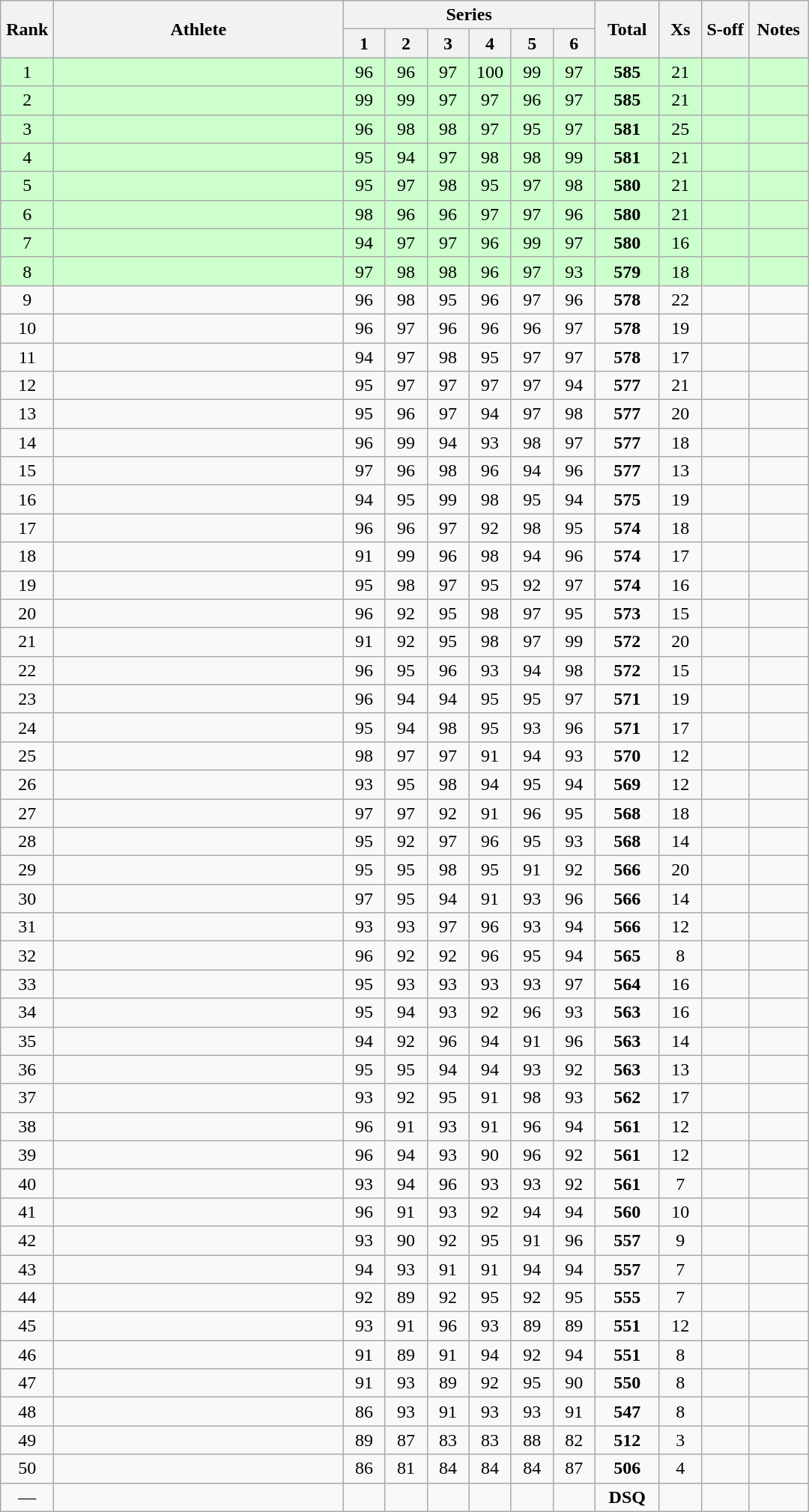<table class="wikitable" style="text-align:center">
<tr>
<th rowspan=2 width=40>Rank</th>
<th rowspan=2 width=250>Athlete</th>
<th colspan=6>Series</th>
<th rowspan=2 width=50>Total</th>
<th rowspan=2 width=30>Xs</th>
<th rowspan=2 width=35>S-off</th>
<th rowspan=2 width=45>Notes</th>
</tr>
<tr>
<th width=30>1</th>
<th width=30>2</th>
<th width=30>3</th>
<th width=30>4</th>
<th width=30>5</th>
<th width=30>6</th>
</tr>
<tr bgcolor=ccffcc>
<td>1</td>
<td align=left></td>
<td>96</td>
<td>96</td>
<td>97</td>
<td>100</td>
<td>99</td>
<td>97</td>
<td><strong>585</strong></td>
<td>21</td>
<td></td>
<td></td>
</tr>
<tr bgcolor=ccffcc>
<td>2</td>
<td align=left></td>
<td>99</td>
<td>99</td>
<td>97</td>
<td>97</td>
<td>96</td>
<td>97</td>
<td><strong>585</strong></td>
<td>21</td>
<td></td>
<td></td>
</tr>
<tr bgcolor=ccffcc>
<td>3</td>
<td align=left></td>
<td>96</td>
<td>98</td>
<td>98</td>
<td>97</td>
<td>95</td>
<td>97</td>
<td><strong>581</strong></td>
<td>25</td>
<td></td>
<td></td>
</tr>
<tr bgcolor=ccffcc>
<td>4</td>
<td align=left></td>
<td>95</td>
<td>94</td>
<td>97</td>
<td>98</td>
<td>98</td>
<td>99</td>
<td><strong>581</strong></td>
<td>21</td>
<td></td>
<td></td>
</tr>
<tr bgcolor=ccffcc>
<td>5</td>
<td align=left></td>
<td>95</td>
<td>97</td>
<td>98</td>
<td>95</td>
<td>97</td>
<td>98</td>
<td><strong>580</strong></td>
<td>21</td>
<td></td>
<td></td>
</tr>
<tr bgcolor=ccffcc>
<td>6</td>
<td align=left></td>
<td>98</td>
<td>96</td>
<td>96</td>
<td>97</td>
<td>97</td>
<td>96</td>
<td><strong>580</strong></td>
<td>21</td>
<td></td>
<td></td>
</tr>
<tr bgcolor=ccffcc>
<td>7</td>
<td align=left></td>
<td>94</td>
<td>97</td>
<td>97</td>
<td>96</td>
<td>99</td>
<td>97</td>
<td><strong>580</strong></td>
<td>16</td>
<td></td>
<td></td>
</tr>
<tr bgcolor=ccffcc>
<td>8</td>
<td align=left></td>
<td>97</td>
<td>98</td>
<td>98</td>
<td>96</td>
<td>97</td>
<td>93</td>
<td><strong>579</strong></td>
<td>18</td>
<td></td>
<td></td>
</tr>
<tr>
<td>9</td>
<td align=left></td>
<td>96</td>
<td>98</td>
<td>95</td>
<td>96</td>
<td>97</td>
<td>96</td>
<td><strong>578</strong></td>
<td>22</td>
<td></td>
<td></td>
</tr>
<tr>
<td>10</td>
<td align=left></td>
<td>96</td>
<td>97</td>
<td>96</td>
<td>96</td>
<td>96</td>
<td>97</td>
<td><strong>578</strong></td>
<td>19</td>
<td></td>
<td></td>
</tr>
<tr>
<td>11</td>
<td align=left></td>
<td>94</td>
<td>97</td>
<td>98</td>
<td>95</td>
<td>97</td>
<td>97</td>
<td><strong>578</strong></td>
<td>17</td>
<td></td>
<td></td>
</tr>
<tr>
<td>12</td>
<td align=left></td>
<td>95</td>
<td>97</td>
<td>97</td>
<td>97</td>
<td>97</td>
<td>94</td>
<td><strong>577</strong></td>
<td>21</td>
<td></td>
<td></td>
</tr>
<tr>
<td>13</td>
<td align=left></td>
<td>95</td>
<td>96</td>
<td>97</td>
<td>94</td>
<td>97</td>
<td>98</td>
<td><strong>577</strong></td>
<td>20</td>
<td></td>
<td></td>
</tr>
<tr>
<td>14</td>
<td align=left></td>
<td>96</td>
<td>99</td>
<td>94</td>
<td>93</td>
<td>98</td>
<td>97</td>
<td><strong>577</strong></td>
<td>18</td>
<td></td>
<td></td>
</tr>
<tr>
<td>15</td>
<td align=left></td>
<td>97</td>
<td>96</td>
<td>98</td>
<td>96</td>
<td>94</td>
<td>96</td>
<td><strong>577</strong></td>
<td>13</td>
<td></td>
<td></td>
</tr>
<tr>
<td>16</td>
<td align=left></td>
<td>94</td>
<td>95</td>
<td>99</td>
<td>98</td>
<td>95</td>
<td>94</td>
<td><strong>575</strong></td>
<td>19</td>
<td></td>
<td></td>
</tr>
<tr>
<td>17</td>
<td align=left></td>
<td>96</td>
<td>96</td>
<td>97</td>
<td>92</td>
<td>98</td>
<td>95</td>
<td><strong>574</strong></td>
<td>18</td>
<td></td>
<td></td>
</tr>
<tr>
<td>18</td>
<td align=left></td>
<td>91</td>
<td>99</td>
<td>96</td>
<td>98</td>
<td>94</td>
<td>96</td>
<td><strong>574</strong></td>
<td>17</td>
<td></td>
<td></td>
</tr>
<tr>
<td>19</td>
<td align=left></td>
<td>95</td>
<td>98</td>
<td>97</td>
<td>95</td>
<td>92</td>
<td>97</td>
<td><strong>574</strong></td>
<td>16</td>
<td></td>
<td></td>
</tr>
<tr>
<td>20</td>
<td align=left></td>
<td>96</td>
<td>92</td>
<td>95</td>
<td>98</td>
<td>97</td>
<td>95</td>
<td><strong>573</strong></td>
<td>15</td>
<td></td>
<td></td>
</tr>
<tr>
<td>21</td>
<td align=left></td>
<td>91</td>
<td>92</td>
<td>95</td>
<td>98</td>
<td>97</td>
<td>99</td>
<td><strong>572</strong></td>
<td>20</td>
<td></td>
<td></td>
</tr>
<tr>
<td>22</td>
<td align=left></td>
<td>96</td>
<td>95</td>
<td>96</td>
<td>93</td>
<td>94</td>
<td>98</td>
<td><strong>572</strong></td>
<td>15</td>
<td></td>
<td></td>
</tr>
<tr>
<td>23</td>
<td align=left></td>
<td>96</td>
<td>94</td>
<td>94</td>
<td>95</td>
<td>95</td>
<td>97</td>
<td><strong>571</strong></td>
<td>19</td>
<td></td>
<td></td>
</tr>
<tr>
<td>24</td>
<td align=left></td>
<td>95</td>
<td>94</td>
<td>98</td>
<td>95</td>
<td>93</td>
<td>96</td>
<td><strong>571</strong></td>
<td>17</td>
<td></td>
<td></td>
</tr>
<tr>
<td>25</td>
<td align=left></td>
<td>98</td>
<td>97</td>
<td>97</td>
<td>91</td>
<td>94</td>
<td>93</td>
<td><strong>570</strong></td>
<td>12</td>
<td></td>
<td></td>
</tr>
<tr>
<td>26</td>
<td align=left></td>
<td>93</td>
<td>95</td>
<td>98</td>
<td>94</td>
<td>95</td>
<td>94</td>
<td><strong>569</strong></td>
<td>12</td>
<td></td>
<td></td>
</tr>
<tr>
<td>27</td>
<td align=left></td>
<td>97</td>
<td>97</td>
<td>92</td>
<td>91</td>
<td>96</td>
<td>95</td>
<td><strong>568</strong></td>
<td>18</td>
<td></td>
<td></td>
</tr>
<tr>
<td>28</td>
<td align=left></td>
<td>95</td>
<td>92</td>
<td>97</td>
<td>96</td>
<td>95</td>
<td>93</td>
<td><strong>568</strong></td>
<td>14</td>
<td></td>
<td></td>
</tr>
<tr>
<td>29</td>
<td align=left></td>
<td>95</td>
<td>95</td>
<td>98</td>
<td>95</td>
<td>91</td>
<td>92</td>
<td><strong>566</strong></td>
<td>20</td>
<td></td>
<td></td>
</tr>
<tr>
<td>30</td>
<td align=left></td>
<td>97</td>
<td>95</td>
<td>94</td>
<td>91</td>
<td>93</td>
<td>96</td>
<td><strong>566</strong></td>
<td>14</td>
<td></td>
<td></td>
</tr>
<tr>
<td>31</td>
<td align=left></td>
<td>93</td>
<td>93</td>
<td>97</td>
<td>96</td>
<td>93</td>
<td>94</td>
<td><strong>566</strong></td>
<td>12</td>
<td></td>
<td></td>
</tr>
<tr>
<td>32</td>
<td align=left></td>
<td>96</td>
<td>92</td>
<td>92</td>
<td>96</td>
<td>95</td>
<td>94</td>
<td><strong>565</strong></td>
<td>8</td>
<td></td>
<td></td>
</tr>
<tr>
<td>33</td>
<td align=left></td>
<td>95</td>
<td>93</td>
<td>93</td>
<td>93</td>
<td>93</td>
<td>97</td>
<td><strong>564</strong></td>
<td>16</td>
<td></td>
<td></td>
</tr>
<tr>
<td>34</td>
<td align=left></td>
<td>95</td>
<td>94</td>
<td>93</td>
<td>92</td>
<td>96</td>
<td>93</td>
<td><strong>563</strong></td>
<td>16</td>
<td></td>
<td></td>
</tr>
<tr>
<td>35</td>
<td align=left></td>
<td>94</td>
<td>92</td>
<td>96</td>
<td>94</td>
<td>91</td>
<td>96</td>
<td><strong>563</strong></td>
<td>14</td>
<td></td>
<td></td>
</tr>
<tr>
<td>36</td>
<td align=left></td>
<td>95</td>
<td>95</td>
<td>94</td>
<td>94</td>
<td>93</td>
<td>92</td>
<td><strong>563</strong></td>
<td>13</td>
<td></td>
<td></td>
</tr>
<tr>
<td>37</td>
<td align=left></td>
<td>93</td>
<td>92</td>
<td>95</td>
<td>91</td>
<td>98</td>
<td>93</td>
<td><strong>562</strong></td>
<td>17</td>
<td></td>
<td></td>
</tr>
<tr>
<td>38</td>
<td align=left></td>
<td>96</td>
<td>91</td>
<td>93</td>
<td>91</td>
<td>96</td>
<td>94</td>
<td><strong>561</strong></td>
<td>12</td>
<td></td>
<td></td>
</tr>
<tr>
<td>39</td>
<td align=left></td>
<td>96</td>
<td>94</td>
<td>93</td>
<td>90</td>
<td>96</td>
<td>92</td>
<td><strong>561</strong></td>
<td>12</td>
<td></td>
<td></td>
</tr>
<tr>
<td>40</td>
<td align=left></td>
<td>93</td>
<td>94</td>
<td>96</td>
<td>93</td>
<td>93</td>
<td>92</td>
<td><strong>561</strong></td>
<td>7</td>
<td></td>
<td></td>
</tr>
<tr>
<td>41</td>
<td align=left></td>
<td>96</td>
<td>91</td>
<td>93</td>
<td>92</td>
<td>94</td>
<td>94</td>
<td><strong>560</strong></td>
<td>10</td>
<td></td>
<td></td>
</tr>
<tr>
<td>42</td>
<td align=left></td>
<td>93</td>
<td>90</td>
<td>92</td>
<td>95</td>
<td>91</td>
<td>96</td>
<td><strong>557</strong></td>
<td>9</td>
<td></td>
<td></td>
</tr>
<tr>
<td>43</td>
<td align=left></td>
<td>94</td>
<td>93</td>
<td>91</td>
<td>91</td>
<td>94</td>
<td>94</td>
<td><strong>557</strong></td>
<td>7</td>
<td></td>
<td></td>
</tr>
<tr>
<td>44</td>
<td align=left></td>
<td>92</td>
<td>89</td>
<td>92</td>
<td>95</td>
<td>92</td>
<td>95</td>
<td><strong>555</strong></td>
<td>7</td>
<td></td>
<td></td>
</tr>
<tr>
<td>45</td>
<td align=left></td>
<td>93</td>
<td>91</td>
<td>96</td>
<td>93</td>
<td>89</td>
<td>89</td>
<td><strong>551</strong></td>
<td>12</td>
<td></td>
<td></td>
</tr>
<tr>
<td>46</td>
<td align=left></td>
<td>91</td>
<td>89</td>
<td>91</td>
<td>94</td>
<td>92</td>
<td>94</td>
<td><strong>551</strong></td>
<td>8</td>
<td></td>
<td></td>
</tr>
<tr>
<td>47</td>
<td align=left></td>
<td>91</td>
<td>93</td>
<td>89</td>
<td>92</td>
<td>95</td>
<td>90</td>
<td><strong>550</strong></td>
<td>8</td>
<td></td>
<td></td>
</tr>
<tr>
<td>48</td>
<td align=left></td>
<td>86</td>
<td>93</td>
<td>91</td>
<td>93</td>
<td>93</td>
<td>91</td>
<td><strong>547</strong></td>
<td>8</td>
<td></td>
<td></td>
</tr>
<tr>
<td>49</td>
<td align=left></td>
<td>89</td>
<td>87</td>
<td>83</td>
<td>83</td>
<td>88</td>
<td>82</td>
<td><strong>512</strong></td>
<td>3</td>
<td></td>
<td></td>
</tr>
<tr>
<td>50</td>
<td align=left></td>
<td>86</td>
<td>81</td>
<td>84</td>
<td>84</td>
<td>84</td>
<td>87</td>
<td><strong>506</strong></td>
<td>4</td>
<td></td>
<td></td>
</tr>
<tr>
<td>—</td>
<td align=left></td>
<td></td>
<td></td>
<td></td>
<td></td>
<td></td>
<td></td>
<td><strong>DSQ</strong></td>
<td></td>
<td></td>
<td></td>
</tr>
</table>
